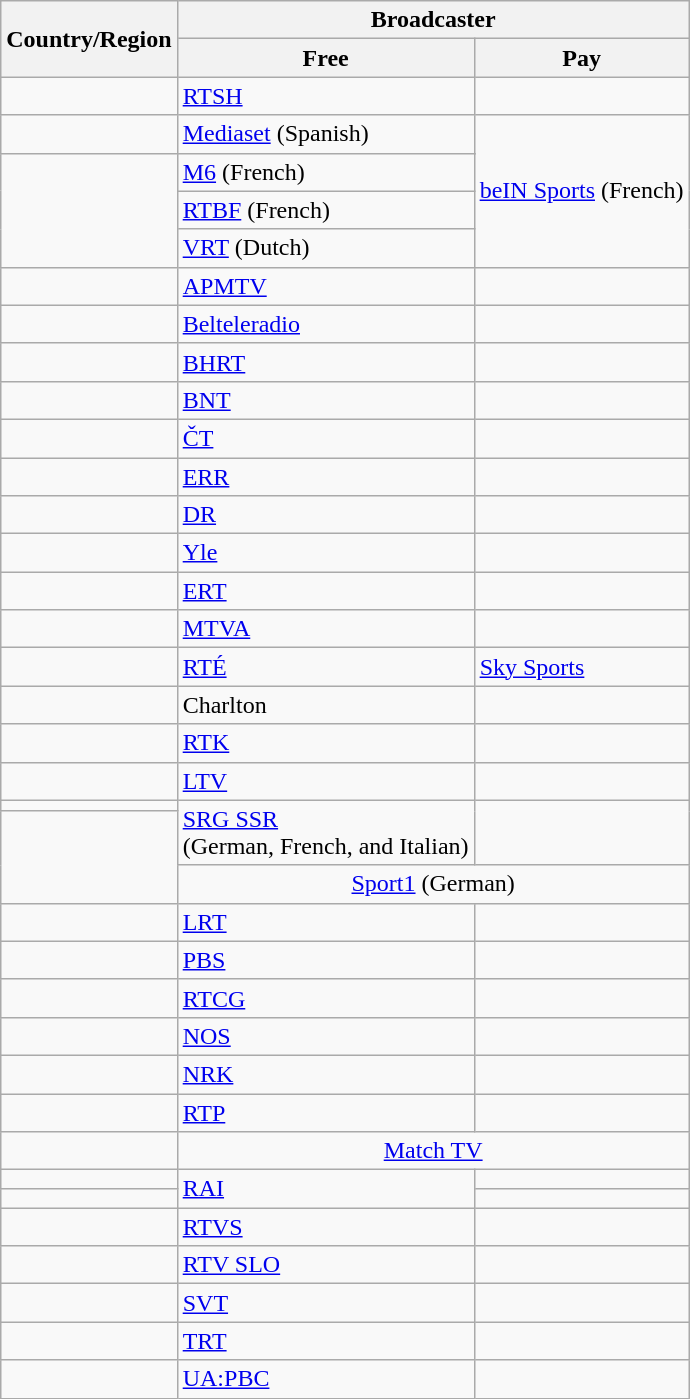<table class="wikitable">
<tr>
<th rowspan="2">Country/Region</th>
<th colspan="2">Broadcaster</th>
</tr>
<tr>
<th>Free</th>
<th>Pay</th>
</tr>
<tr>
<td></td>
<td><a href='#'>RTSH</a></td>
<td></td>
</tr>
<tr>
<td rowspan="2"></td>
<td><a href='#'>Mediaset</a> (Spanish)</td>
<td rowspan="5"><a href='#'>beIN Sports</a> (French)</td>
</tr>
<tr>
<td rowspan="2"><a href='#'>M6</a> (French)</td>
</tr>
<tr>
<td rowspan="3"></td>
</tr>
<tr>
<td><a href='#'>RTBF</a> (French)</td>
</tr>
<tr>
<td><a href='#'>VRT</a> (Dutch)</td>
</tr>
<tr>
<td></td>
<td><a href='#'>APMTV</a></td>
<td></td>
</tr>
<tr>
<td></td>
<td><a href='#'>Belteleradio</a></td>
<td></td>
</tr>
<tr>
<td></td>
<td><a href='#'>BHRT</a></td>
<td></td>
</tr>
<tr>
<td></td>
<td><a href='#'>BNT</a></td>
<td></td>
</tr>
<tr>
<td></td>
<td><a href='#'>ČT</a></td>
<td></td>
</tr>
<tr>
<td></td>
<td><a href='#'>ERR</a></td>
<td></td>
</tr>
<tr>
<td></td>
<td><a href='#'>DR</a></td>
<td></td>
</tr>
<tr>
<td></td>
<td><a href='#'>Yle</a></td>
<td></td>
</tr>
<tr>
<td></td>
<td><a href='#'>ERT</a></td>
<td></td>
</tr>
<tr>
<td></td>
<td><a href='#'>MTVA</a></td>
<td></td>
</tr>
<tr>
<td></td>
<td><a href='#'>RTÉ</a></td>
<td><a href='#'>Sky Sports</a></td>
</tr>
<tr>
<td></td>
<td>Charlton</td>
<td></td>
</tr>
<tr>
<td></td>
<td><a href='#'>RTK</a></td>
<td></td>
</tr>
<tr>
<td></td>
<td><a href='#'>LTV</a></td>
<td></td>
</tr>
<tr>
<td></td>
<td rowspan="2"><a href='#'>SRG SSR</a><br>(German, French, and Italian)</td>
<td rowspan="2"></td>
</tr>
<tr>
<td rowspan="2"></td>
</tr>
<tr>
<td colspan="2" align="center"><a href='#'>Sport1</a> (German)</td>
</tr>
<tr>
<td></td>
<td><a href='#'>LRT</a></td>
<td></td>
</tr>
<tr>
<td></td>
<td><a href='#'>PBS</a></td>
<td></td>
</tr>
<tr>
<td></td>
<td><a href='#'>RTCG</a></td>
<td></td>
</tr>
<tr>
<td></td>
<td><a href='#'>NOS</a></td>
<td></td>
</tr>
<tr>
<td></td>
<td><a href='#'>NRK</a></td>
<td></td>
</tr>
<tr>
<td></td>
<td><a href='#'>RTP</a></td>
<td></td>
</tr>
<tr>
<td></td>
<td colspan="2" align="center"><a href='#'>Match TV</a></td>
</tr>
<tr>
<td></td>
<td rowspan="2"><a href='#'>RAI</a></td>
<td></td>
</tr>
<tr>
<td></td>
<td></td>
</tr>
<tr>
<td></td>
<td><a href='#'>RTVS</a></td>
<td></td>
</tr>
<tr>
<td></td>
<td><a href='#'>RTV SLO</a></td>
<td></td>
</tr>
<tr>
<td></td>
<td><a href='#'>SVT</a></td>
<td></td>
</tr>
<tr>
<td></td>
<td><a href='#'>TRT</a></td>
<td></td>
</tr>
<tr>
<td></td>
<td><a href='#'>UA:PBC</a></td>
<td></td>
</tr>
</table>
